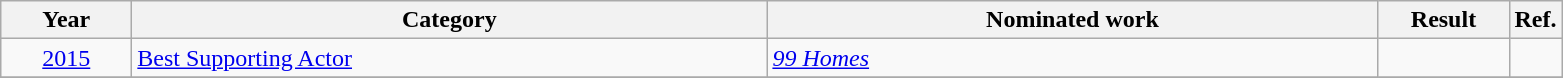<table class=wikitable>
<tr>
<th scope="col" style="width:5em;">Year</th>
<th scope="col" style="width:26em;">Category</th>
<th scope="col" style="width:25em;">Nominated work</th>
<th scope="col" style="width:5em;">Result</th>
<th>Ref.</th>
</tr>
<tr>
<td style="text-align:center;"><a href='#'>2015</a></td>
<td><a href='#'>Best Supporting Actor</a></td>
<td><em><a href='#'>99 Homes</a></em></td>
<td></td>
<td></td>
</tr>
<tr>
</tr>
</table>
